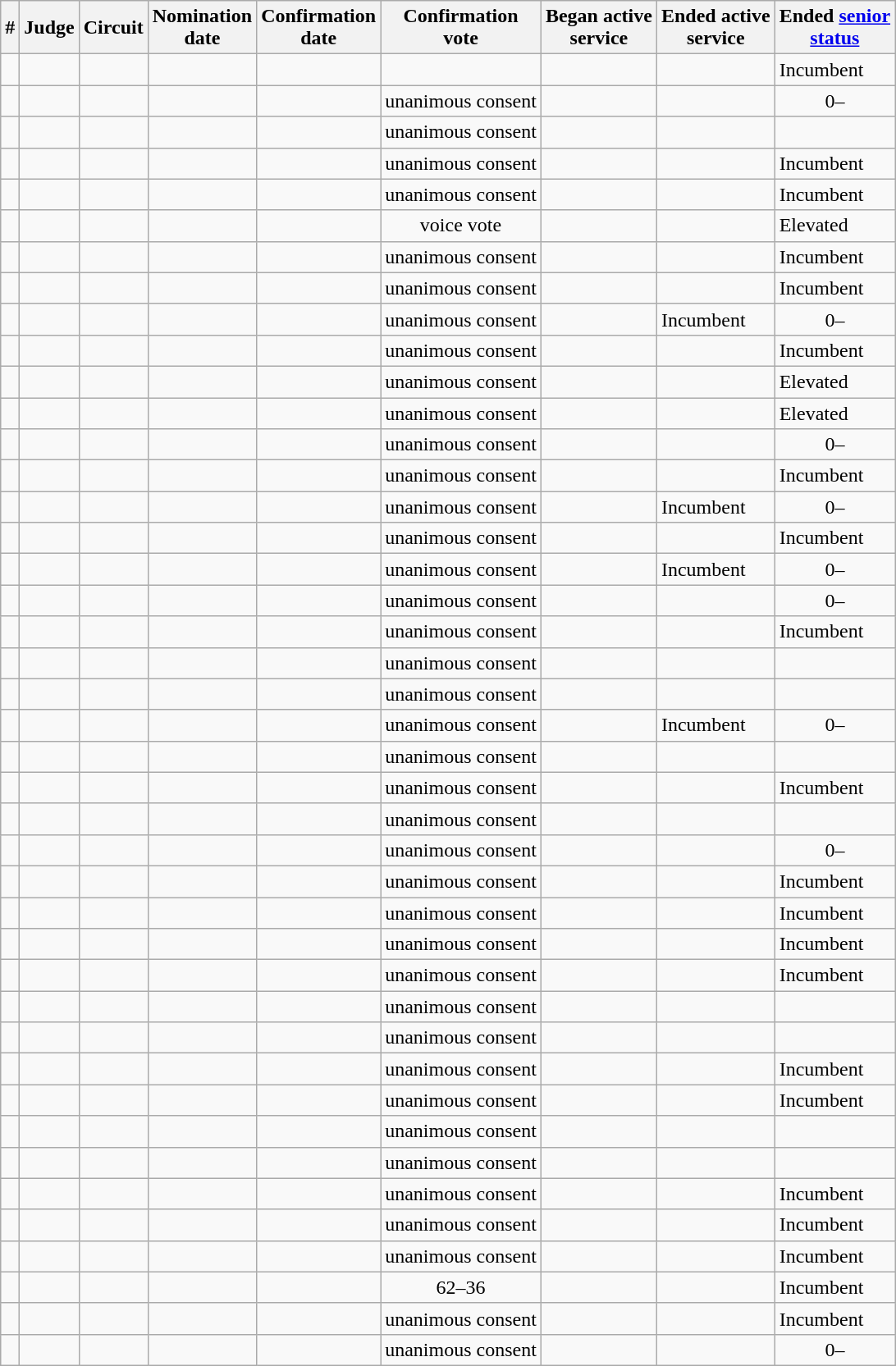<table class="sortable wikitable">
<tr>
<th>#</th>
<th>Judge</th>
<th>Circuit</th>
<th>Nomination<br>date</th>
<th>Confirmation<br>date</th>
<th>Confirmation<br>vote</th>
<th>Began active<br>service</th>
<th>Ended active<br>service</th>
<th>Ended <a href='#'>senior<br>status</a></th>
</tr>
<tr>
<td></td>
<td></td>
<td></td>
<td></td>
<td></td>
<td align= "center"></td>
<td></td>
<td></td>
<td>Incumbent</td>
</tr>
<tr>
<td></td>
<td></td>
<td></td>
<td></td>
<td></td>
<td align= "center">unanimous consent</td>
<td></td>
<td></td>
<td align= "center"><span>0</span>–</td>
</tr>
<tr>
<td></td>
<td></td>
<td></td>
<td></td>
<td></td>
<td align= "center">unanimous consent</td>
<td></td>
<td></td>
<td></td>
</tr>
<tr>
<td></td>
<td></td>
<td></td>
<td></td>
<td></td>
<td align= "center">unanimous consent</td>
<td></td>
<td></td>
<td>Incumbent</td>
</tr>
<tr>
<td></td>
<td></td>
<td></td>
<td></td>
<td></td>
<td align= "center">unanimous consent</td>
<td></td>
<td></td>
<td>Incumbent</td>
</tr>
<tr>
<td></td>
<td></td>
<td></td>
<td></td>
<td></td>
<td align= "center">voice vote</td>
<td></td>
<td></td>
<td>Elevated</td>
</tr>
<tr>
<td></td>
<td></td>
<td></td>
<td></td>
<td></td>
<td align= "center">unanimous consent</td>
<td></td>
<td></td>
<td>Incumbent</td>
</tr>
<tr>
<td></td>
<td></td>
<td></td>
<td></td>
<td></td>
<td align= "center">unanimous consent</td>
<td></td>
<td></td>
<td>Incumbent</td>
</tr>
<tr>
<td></td>
<td></td>
<td></td>
<td></td>
<td></td>
<td align= "center">unanimous consent</td>
<td></td>
<td>Incumbent</td>
<td align= "center"><span>0</span>–</td>
</tr>
<tr>
<td></td>
<td></td>
<td></td>
<td></td>
<td></td>
<td align= "center">unanimous consent</td>
<td></td>
<td></td>
<td>Incumbent</td>
</tr>
<tr>
<td></td>
<td></td>
<td></td>
<td></td>
<td></td>
<td align= "center">unanimous consent</td>
<td></td>
<td></td>
<td>Elevated</td>
</tr>
<tr>
<td></td>
<td></td>
<td></td>
<td></td>
<td></td>
<td align= "center">unanimous consent</td>
<td></td>
<td></td>
<td>Elevated</td>
</tr>
<tr>
<td></td>
<td></td>
<td></td>
<td></td>
<td></td>
<td align= "center">unanimous consent</td>
<td></td>
<td></td>
<td align= "center"><span>0</span>–</td>
</tr>
<tr>
<td></td>
<td></td>
<td></td>
<td></td>
<td></td>
<td align= "center">unanimous consent</td>
<td></td>
<td></td>
<td>Incumbent</td>
</tr>
<tr>
<td></td>
<td></td>
<td></td>
<td></td>
<td></td>
<td align= "center">unanimous consent</td>
<td></td>
<td>Incumbent</td>
<td align= "center"><span>0</span>–</td>
</tr>
<tr>
<td></td>
<td></td>
<td></td>
<td></td>
<td></td>
<td align= "center">unanimous consent</td>
<td></td>
<td></td>
<td>Incumbent</td>
</tr>
<tr>
<td></td>
<td></td>
<td></td>
<td></td>
<td></td>
<td align= "center">unanimous consent</td>
<td></td>
<td>Incumbent</td>
<td align= "center"><span>0</span>–</td>
</tr>
<tr>
<td></td>
<td></td>
<td></td>
<td></td>
<td></td>
<td align= "center">unanimous consent</td>
<td></td>
<td></td>
<td align= "center"><span>0</span>–</td>
</tr>
<tr>
<td></td>
<td></td>
<td></td>
<td></td>
<td></td>
<td align= "center">unanimous consent</td>
<td></td>
<td></td>
<td>Incumbent</td>
</tr>
<tr>
<td></td>
<td></td>
<td></td>
<td></td>
<td></td>
<td align= "center">unanimous consent</td>
<td></td>
<td></td>
<td></td>
</tr>
<tr>
<td></td>
<td></td>
<td></td>
<td></td>
<td></td>
<td align= "center">unanimous consent</td>
<td></td>
<td></td>
<td></td>
</tr>
<tr>
<td></td>
<td></td>
<td></td>
<td></td>
<td></td>
<td align= "center">unanimous consent</td>
<td></td>
<td>Incumbent</td>
<td align= "center"><span>0</span>–</td>
</tr>
<tr>
<td></td>
<td></td>
<td></td>
<td></td>
<td></td>
<td align= "center">unanimous consent</td>
<td></td>
<td></td>
<td></td>
</tr>
<tr>
<td></td>
<td></td>
<td></td>
<td></td>
<td></td>
<td align= "center">unanimous consent</td>
<td></td>
<td></td>
<td>Incumbent</td>
</tr>
<tr>
<td></td>
<td></td>
<td></td>
<td></td>
<td></td>
<td align= "center">unanimous consent</td>
<td></td>
<td></td>
<td></td>
</tr>
<tr>
<td></td>
<td></td>
<td></td>
<td></td>
<td></td>
<td align= "center">unanimous consent</td>
<td></td>
<td></td>
<td align= "center"><span>0</span>–</td>
</tr>
<tr>
<td></td>
<td></td>
<td></td>
<td></td>
<td></td>
<td align= "center">unanimous consent</td>
<td></td>
<td></td>
<td>Incumbent</td>
</tr>
<tr>
<td></td>
<td></td>
<td></td>
<td></td>
<td></td>
<td align= "center">unanimous consent</td>
<td></td>
<td></td>
<td>Incumbent</td>
</tr>
<tr>
<td></td>
<td></td>
<td></td>
<td></td>
<td></td>
<td align= "center">unanimous consent</td>
<td></td>
<td></td>
<td>Incumbent</td>
</tr>
<tr>
<td></td>
<td></td>
<td></td>
<td></td>
<td></td>
<td align= "center">unanimous consent</td>
<td></td>
<td></td>
<td>Incumbent</td>
</tr>
<tr>
<td></td>
<td></td>
<td></td>
<td></td>
<td></td>
<td align= "center">unanimous consent</td>
<td></td>
<td></td>
<td></td>
</tr>
<tr>
<td></td>
<td></td>
<td></td>
<td></td>
<td></td>
<td align= "center">unanimous consent</td>
<td></td>
<td></td>
<td></td>
</tr>
<tr>
<td></td>
<td></td>
<td></td>
<td></td>
<td></td>
<td align= "center">unanimous consent</td>
<td></td>
<td></td>
<td>Incumbent</td>
</tr>
<tr>
<td></td>
<td></td>
<td></td>
<td></td>
<td></td>
<td align= "center">unanimous consent</td>
<td></td>
<td></td>
<td>Incumbent</td>
</tr>
<tr>
<td></td>
<td></td>
<td></td>
<td></td>
<td></td>
<td align= "center">unanimous consent</td>
<td></td>
<td></td>
<td></td>
</tr>
<tr>
<td></td>
<td></td>
<td></td>
<td></td>
<td></td>
<td align= "center">unanimous consent</td>
<td></td>
<td></td>
<td></td>
</tr>
<tr>
<td></td>
<td></td>
<td></td>
<td></td>
<td></td>
<td align= "center">unanimous consent</td>
<td></td>
<td></td>
<td>Incumbent</td>
</tr>
<tr>
<td></td>
<td></td>
<td></td>
<td></td>
<td></td>
<td align= "center">unanimous consent</td>
<td></td>
<td></td>
<td>Incumbent</td>
</tr>
<tr>
<td></td>
<td></td>
<td></td>
<td></td>
<td></td>
<td align= "center">unanimous consent</td>
<td></td>
<td></td>
<td>Incumbent</td>
</tr>
<tr>
<td></td>
<td></td>
<td></td>
<td></td>
<td></td>
<td align= "center">62–36</td>
<td></td>
<td></td>
<td>Incumbent</td>
</tr>
<tr>
<td></td>
<td></td>
<td></td>
<td></td>
<td></td>
<td align= "center">unanimous consent</td>
<td></td>
<td></td>
<td>Incumbent</td>
</tr>
<tr>
<td></td>
<td></td>
<td></td>
<td></td>
<td></td>
<td align= "center">unanimous consent</td>
<td></td>
<td></td>
<td align= "center"><span>0</span>–</td>
</tr>
</table>
